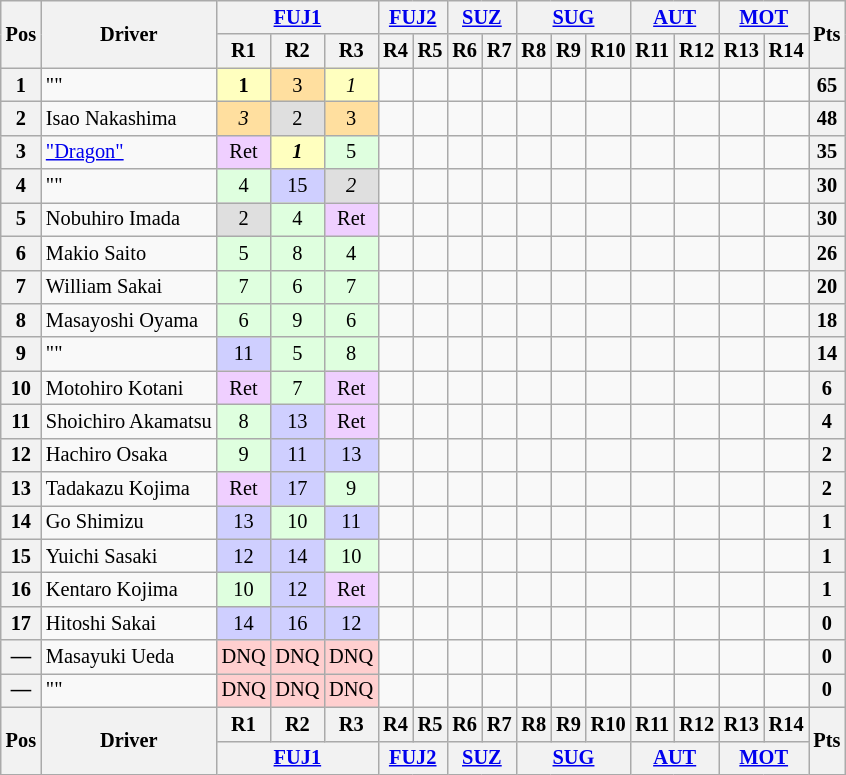<table class="wikitable" style="font-size:85%; text-align:center">
<tr>
<th rowspan=2>Pos</th>
<th rowspan=2>Driver</th>
<th colspan=3><a href='#'>FUJ1</a></th>
<th colspan=2><a href='#'>FUJ2</a></th>
<th colspan=2><a href='#'>SUZ</a></th>
<th colspan=3><a href='#'>SUG</a></th>
<th colspan=2><a href='#'>AUT</a></th>
<th colspan=2><a href='#'>MOT</a></th>
<th rowspan=2>Pts</th>
</tr>
<tr>
<th>R1</th>
<th>R2</th>
<th>R3</th>
<th>R4</th>
<th>R5</th>
<th>R6</th>
<th>R7</th>
<th>R8</th>
<th>R9</th>
<th>R10</th>
<th>R11</th>
<th>R12</th>
<th>R13</th>
<th>R14</th>
</tr>
<tr>
<th>1</th>
<td align="left"> ""</td>
<td style="background:#FFFFBF;"><strong>1</strong></td>
<td style="background:#FFDF9F;">3</td>
<td style="background:#FFFFBF;"><em>1</em></td>
<td></td>
<td></td>
<td></td>
<td></td>
<td></td>
<td></td>
<td></td>
<td></td>
<td></td>
<td></td>
<td></td>
<th>65</th>
</tr>
<tr>
<th>2</th>
<td align="left"> Isao Nakashima</td>
<td style="background:#FFDF9F;"><em>3</em></td>
<td style="background:#DFDFDF;">2</td>
<td style="background:#FFDF9F;">3</td>
<td></td>
<td></td>
<td></td>
<td></td>
<td></td>
<td></td>
<td></td>
<td></td>
<td></td>
<td></td>
<td></td>
<th>48</th>
</tr>
<tr>
<th>3</th>
<td align="left"> <a href='#'>"Dragon"</a></td>
<td style="background:#EFCFFF;">Ret</td>
<td style="background:#FFFFBF;"><strong><em>1</em></strong></td>
<td style="background:#DFFFDF;">5</td>
<td></td>
<td></td>
<td></td>
<td></td>
<td></td>
<td></td>
<td></td>
<td></td>
<td></td>
<td></td>
<td></td>
<th>35</th>
</tr>
<tr>
<th>4</th>
<td align="left"> ""</td>
<td style="background:#DFFFDF;">4</td>
<td style="background:#CFCFFF;">15</td>
<td style="background:#DFDFDF;"><em>2</em></td>
<td></td>
<td></td>
<td></td>
<td></td>
<td></td>
<td></td>
<td></td>
<td></td>
<td></td>
<td></td>
<td></td>
<th>30</th>
</tr>
<tr>
<th>5</th>
<td align="left"> Nobuhiro Imada</td>
<td style="background:#DFDFDF;">2</td>
<td style="background:#DFFFDF;">4</td>
<td style="background:#EFCFFF;">Ret</td>
<td></td>
<td></td>
<td></td>
<td></td>
<td></td>
<td></td>
<td></td>
<td></td>
<td></td>
<td></td>
<td></td>
<th>30</th>
</tr>
<tr>
<th>6</th>
<td align="left"> Makio Saito</td>
<td style="background:#DFFFDF;">5</td>
<td style="background:#DFFFDF;">8</td>
<td style="background:#DFFFDF;">4</td>
<td></td>
<td></td>
<td></td>
<td></td>
<td></td>
<td></td>
<td></td>
<td></td>
<td></td>
<td></td>
<td></td>
<th>26</th>
</tr>
<tr>
<th>7</th>
<td align="left"> William Sakai</td>
<td style="background:#DFFFDF;">7</td>
<td style="background:#DFFFDF;">6</td>
<td style="background:#DFFFDF;">7</td>
<td></td>
<td></td>
<td></td>
<td></td>
<td></td>
<td></td>
<td></td>
<td></td>
<td></td>
<td></td>
<td></td>
<th>20</th>
</tr>
<tr>
<th>8</th>
<td align="left"> Masayoshi Oyama</td>
<td style="background:#DFFFDF;">6</td>
<td style="background:#DFFFDF;">9</td>
<td style="background:#DFFFDF;">6</td>
<td></td>
<td></td>
<td></td>
<td></td>
<td></td>
<td></td>
<td></td>
<td></td>
<td></td>
<td></td>
<td></td>
<th>18</th>
</tr>
<tr>
<th>9</th>
<td align="left"> ""</td>
<td style="background:#CFCFFF;">11</td>
<td style="background:#DFFFDF;">5</td>
<td style="background:#DFFFDF;">8</td>
<td></td>
<td></td>
<td></td>
<td></td>
<td></td>
<td></td>
<td></td>
<td></td>
<td></td>
<td></td>
<td></td>
<th>14</th>
</tr>
<tr>
<th>10</th>
<td align="left"> Motohiro Kotani</td>
<td style="background:#EFCFFF;">Ret</td>
<td style="background:#DFFFDF;">7</td>
<td style="background:#EFCFFF;">Ret</td>
<td></td>
<td></td>
<td></td>
<td></td>
<td></td>
<td></td>
<td></td>
<td></td>
<td></td>
<td></td>
<td></td>
<th>6</th>
</tr>
<tr>
<th>11</th>
<td align="left" nowrap> Shoichiro Akamatsu</td>
<td style="background:#DFFFDF;">8</td>
<td style="background:#CFCFFF;">13</td>
<td style="background:#EFCFFF;">Ret</td>
<td></td>
<td></td>
<td></td>
<td></td>
<td></td>
<td></td>
<td></td>
<td></td>
<td></td>
<td></td>
<td></td>
<th>4</th>
</tr>
<tr>
<th>12</th>
<td align="left"> Hachiro Osaka</td>
<td style="background:#DFFFDF;">9</td>
<td style="background:#CFCFFF;">11</td>
<td style="background:#CFCFFF;">13</td>
<td></td>
<td></td>
<td></td>
<td></td>
<td></td>
<td></td>
<td></td>
<td></td>
<td></td>
<td></td>
<td></td>
<th>2</th>
</tr>
<tr>
<th>13</th>
<td align="left"> Tadakazu Kojima</td>
<td style="background:#EFCFFF;">Ret</td>
<td style="background:#CFCFFF;">17</td>
<td style="background:#DFFFDF;">9</td>
<td></td>
<td></td>
<td></td>
<td></td>
<td></td>
<td></td>
<td></td>
<td></td>
<td></td>
<td></td>
<td></td>
<th>2</th>
</tr>
<tr>
<th>14</th>
<td align="left"> Go Shimizu</td>
<td style="background:#CFCFFF;">13</td>
<td style="background:#DFFFDF;">10</td>
<td style="background:#CFCFFF;">11</td>
<td></td>
<td></td>
<td></td>
<td></td>
<td></td>
<td></td>
<td></td>
<td></td>
<td></td>
<td></td>
<td></td>
<th>1</th>
</tr>
<tr>
<th>15</th>
<td align="left"> Yuichi Sasaki</td>
<td style="background:#CFCFFF;">12</td>
<td style="background:#CFCFFF;">14</td>
<td style="background:#DFFFDF;">10</td>
<td></td>
<td></td>
<td></td>
<td></td>
<td></td>
<td></td>
<td></td>
<td></td>
<td></td>
<td></td>
<td></td>
<th>1</th>
</tr>
<tr>
<th>16</th>
<td align="left"> Kentaro Kojima</td>
<td style="background:#DFFFDF;">10</td>
<td style="background:#CFCFFF;">12</td>
<td style="background:#EFCFFF;">Ret</td>
<td></td>
<td></td>
<td></td>
<td></td>
<td></td>
<td></td>
<td></td>
<td></td>
<td></td>
<td></td>
<td></td>
<th>1</th>
</tr>
<tr>
<th>17</th>
<td align="left"> Hitoshi Sakai</td>
<td style="background:#CFCFFF;">14</td>
<td style="background:#CFCFFF;">16</td>
<td style="background:#CFCFFF;">12</td>
<td></td>
<td></td>
<td></td>
<td></td>
<td></td>
<td></td>
<td></td>
<td></td>
<td></td>
<td></td>
<td></td>
<th>0</th>
</tr>
<tr>
<th>—</th>
<td align="left"> Masayuki Ueda</td>
<td style="background:#FFCFCF">DNQ</td>
<td style="background:#FFCFCF">DNQ</td>
<td style="background:#FFCFCF">DNQ</td>
<td></td>
<td></td>
<td></td>
<td></td>
<td></td>
<td></td>
<td></td>
<td></td>
<td></td>
<td></td>
<td></td>
<th>0</th>
</tr>
<tr>
<th>—</th>
<td align="left"> ""</td>
<td style="background:#FFCFCF">DNQ</td>
<td style="background:#FFCFCF">DNQ</td>
<td style="background:#FFCFCF">DNQ</td>
<td></td>
<td></td>
<td></td>
<td></td>
<td></td>
<td></td>
<td></td>
<td></td>
<td></td>
<td></td>
<td></td>
<th>0</th>
</tr>
<tr>
<th rowspan=2>Pos</th>
<th rowspan=2>Driver</th>
<th>R1</th>
<th>R2</th>
<th>R3</th>
<th>R4</th>
<th>R5</th>
<th>R6</th>
<th>R7</th>
<th>R8</th>
<th>R9</th>
<th>R10</th>
<th>R11</th>
<th>R12</th>
<th>R13</th>
<th>R14</th>
<th rowspan=2>Pts</th>
</tr>
<tr>
<th colspan=3><a href='#'>FUJ1</a></th>
<th colspan=2><a href='#'>FUJ2</a></th>
<th colspan=2><a href='#'>SUZ</a></th>
<th colspan=3><a href='#'>SUG</a></th>
<th colspan=2><a href='#'>AUT</a></th>
<th colspan=2><a href='#'>MOT</a></th>
</tr>
</table>
